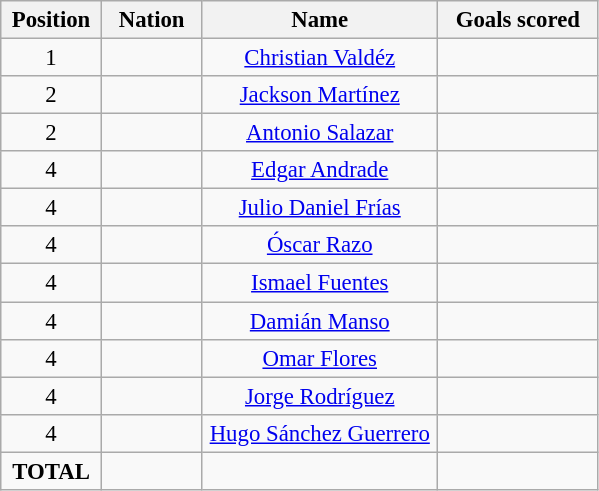<table class="wikitable" style="font-size: 95%; text-align: center;">
<tr>
<th width=60>Position</th>
<th width=60>Nation</th>
<th width=150>Name</th>
<th width=100>Goals scored</th>
</tr>
<tr>
<td>1</td>
<td></td>
<td><a href='#'>Christian Valdéz</a></td>
<td></td>
</tr>
<tr>
<td>2</td>
<td></td>
<td><a href='#'>Jackson Martínez</a></td>
<td></td>
</tr>
<tr>
<td>2</td>
<td></td>
<td><a href='#'>Antonio Salazar</a></td>
<td></td>
</tr>
<tr>
<td>4</td>
<td></td>
<td><a href='#'>Edgar Andrade</a></td>
<td></td>
</tr>
<tr>
<td>4</td>
<td></td>
<td><a href='#'>Julio Daniel Frías</a></td>
<td></td>
</tr>
<tr>
<td>4</td>
<td></td>
<td><a href='#'>Óscar Razo</a></td>
<td></td>
</tr>
<tr>
<td>4</td>
<td></td>
<td><a href='#'>Ismael Fuentes</a></td>
<td></td>
</tr>
<tr>
<td>4</td>
<td></td>
<td><a href='#'>Damián Manso</a></td>
<td></td>
</tr>
<tr>
<td>4</td>
<td></td>
<td><a href='#'>Omar Flores</a></td>
<td></td>
</tr>
<tr>
<td>4</td>
<td></td>
<td><a href='#'>Jorge Rodríguez</a></td>
<td></td>
</tr>
<tr>
<td>4</td>
<td></td>
<td><a href='#'>Hugo Sánchez Guerrero</a></td>
<td></td>
</tr>
<tr>
<td><strong>TOTAL</strong></td>
<td></td>
<td></td>
<td></td>
</tr>
</table>
